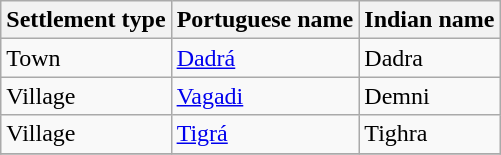<table class="wikitable">
<tr>
<th>Settlement type</th>
<th>Portuguese name</th>
<th>Indian name</th>
</tr>
<tr>
<td>Town</td>
<td><a href='#'>Dadrá</a></td>
<td>Dadra</td>
</tr>
<tr>
<td>Village</td>
<td><a href='#'>Vagadi</a></td>
<td>Demni</td>
</tr>
<tr>
<td>Village</td>
<td><a href='#'>Tigrá</a></td>
<td>Tighra</td>
</tr>
<tr>
</tr>
</table>
